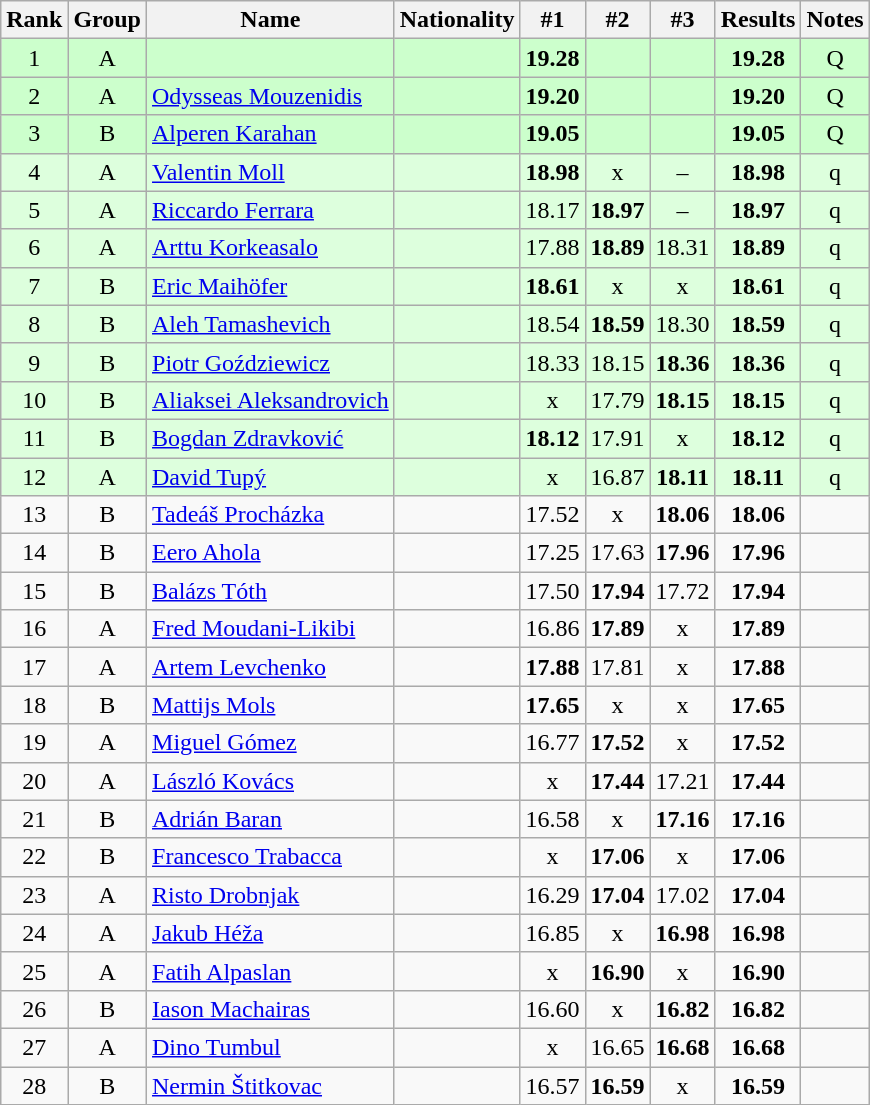<table class="wikitable sortable" style="text-align:center;">
<tr>
<th>Rank</th>
<th>Group</th>
<th>Name</th>
<th>Nationality</th>
<th>#1</th>
<th>#2</th>
<th>#3</th>
<th>Results</th>
<th>Notes</th>
</tr>
<tr bgcolor=ccffcc>
<td>1</td>
<td>A</td>
<td align=left></td>
<td align=left></td>
<td><strong>19.28</strong></td>
<td></td>
<td></td>
<td><strong>19.28</strong></td>
<td>Q</td>
</tr>
<tr bgcolor=ccffcc>
<td>2</td>
<td>A</td>
<td align=left><a href='#'>Odysseas Mouzenidis</a></td>
<td align=left></td>
<td><strong>19.20</strong></td>
<td></td>
<td></td>
<td><strong>19.20</strong></td>
<td>Q</td>
</tr>
<tr bgcolor=ccffcc>
<td>3</td>
<td>B</td>
<td align=left><a href='#'>Alperen Karahan</a></td>
<td align=left></td>
<td><strong>19.05</strong></td>
<td></td>
<td></td>
<td><strong>19.05</strong></td>
<td>Q</td>
</tr>
<tr bgcolor=ddffdd>
<td>4</td>
<td>A</td>
<td align=left><a href='#'>Valentin Moll</a></td>
<td align=left></td>
<td><strong>18.98</strong></td>
<td>x</td>
<td>–</td>
<td><strong>18.98</strong></td>
<td>q</td>
</tr>
<tr bgcolor=ddffdd>
<td>5</td>
<td>A</td>
<td align=left><a href='#'>Riccardo Ferrara</a></td>
<td align=left></td>
<td>18.17</td>
<td><strong>18.97</strong></td>
<td>–</td>
<td><strong>18.97</strong></td>
<td>q</td>
</tr>
<tr bgcolor=ddffdd>
<td>6</td>
<td>A</td>
<td align=left><a href='#'>Arttu Korkeasalo</a></td>
<td align=left></td>
<td>17.88</td>
<td><strong>18.89</strong></td>
<td>18.31</td>
<td><strong>18.89</strong></td>
<td>q</td>
</tr>
<tr bgcolor=ddffdd>
<td>7</td>
<td>B</td>
<td align=left><a href='#'>Eric Maihöfer</a></td>
<td align=left></td>
<td><strong>18.61</strong></td>
<td>x</td>
<td>x</td>
<td><strong>18.61</strong></td>
<td>q</td>
</tr>
<tr bgcolor=ddffdd>
<td>8</td>
<td>B</td>
<td align=left><a href='#'>Aleh Tamashevich</a></td>
<td align=left></td>
<td>18.54</td>
<td><strong>18.59</strong></td>
<td>18.30</td>
<td><strong>18.59</strong></td>
<td>q</td>
</tr>
<tr bgcolor=ddffdd>
<td>9</td>
<td>B</td>
<td align=left><a href='#'>Piotr Goździewicz</a></td>
<td align=left></td>
<td>18.33</td>
<td>18.15</td>
<td><strong>18.36</strong></td>
<td><strong>18.36</strong></td>
<td>q</td>
</tr>
<tr bgcolor=ddffdd>
<td>10</td>
<td>B</td>
<td align=left><a href='#'>Aliaksei Aleksandrovich</a></td>
<td align=left></td>
<td>x</td>
<td>17.79</td>
<td><strong>18.15</strong></td>
<td><strong>18.15</strong></td>
<td>q</td>
</tr>
<tr bgcolor=ddffdd>
<td>11</td>
<td>B</td>
<td align=left><a href='#'>Bogdan Zdravković</a></td>
<td align=left></td>
<td><strong>18.12</strong></td>
<td>17.91</td>
<td>x</td>
<td><strong>18.12</strong></td>
<td>q</td>
</tr>
<tr bgcolor=ddffdd>
<td>12</td>
<td>A</td>
<td align=left><a href='#'>David Tupý</a></td>
<td align=left></td>
<td>x</td>
<td>16.87</td>
<td><strong>18.11</strong></td>
<td><strong>18.11</strong></td>
<td>q</td>
</tr>
<tr>
<td>13</td>
<td>B</td>
<td align=left><a href='#'>Tadeáš Procházka</a></td>
<td align=left></td>
<td>17.52</td>
<td>x</td>
<td><strong>18.06</strong></td>
<td><strong>18.06</strong></td>
<td></td>
</tr>
<tr>
<td>14</td>
<td>B</td>
<td align=left><a href='#'>Eero Ahola</a></td>
<td align=left></td>
<td>17.25</td>
<td>17.63</td>
<td><strong>17.96</strong></td>
<td><strong>17.96</strong></td>
<td></td>
</tr>
<tr>
<td>15</td>
<td>B</td>
<td align=left><a href='#'>Balázs Tóth</a></td>
<td align=left></td>
<td>17.50</td>
<td><strong>17.94</strong></td>
<td>17.72</td>
<td><strong>17.94</strong></td>
<td></td>
</tr>
<tr>
<td>16</td>
<td>A</td>
<td align=left><a href='#'>Fred Moudani-Likibi</a></td>
<td align=left></td>
<td>16.86</td>
<td><strong>17.89</strong></td>
<td>x</td>
<td><strong>17.89</strong></td>
<td></td>
</tr>
<tr>
<td>17</td>
<td>A</td>
<td align=left><a href='#'>Artem Levchenko</a></td>
<td align=left></td>
<td><strong>17.88</strong></td>
<td>17.81</td>
<td>x</td>
<td><strong>17.88</strong></td>
<td></td>
</tr>
<tr>
<td>18</td>
<td>B</td>
<td align=left><a href='#'>Mattijs Mols</a></td>
<td align=left></td>
<td><strong>17.65</strong></td>
<td>x</td>
<td>x</td>
<td><strong>17.65</strong></td>
<td></td>
</tr>
<tr>
<td>19</td>
<td>A</td>
<td align=left><a href='#'>Miguel Gómez</a></td>
<td align=left></td>
<td>16.77</td>
<td><strong>17.52</strong></td>
<td>x</td>
<td><strong>17.52</strong></td>
<td></td>
</tr>
<tr>
<td>20</td>
<td>A</td>
<td align=left><a href='#'>László Kovács</a></td>
<td align=left></td>
<td>x</td>
<td><strong>17.44</strong></td>
<td>17.21</td>
<td><strong>17.44</strong></td>
<td></td>
</tr>
<tr>
<td>21</td>
<td>B</td>
<td align=left><a href='#'>Adrián Baran</a></td>
<td align=left></td>
<td>16.58</td>
<td>x</td>
<td><strong>17.16</strong></td>
<td><strong>17.16</strong></td>
<td></td>
</tr>
<tr>
<td>22</td>
<td>B</td>
<td align=left><a href='#'>Francesco Trabacca</a></td>
<td align=left></td>
<td>x</td>
<td><strong>17.06</strong></td>
<td>x</td>
<td><strong>17.06</strong></td>
<td></td>
</tr>
<tr>
<td>23</td>
<td>A</td>
<td align=left><a href='#'>Risto Drobnjak</a></td>
<td align=left></td>
<td>16.29</td>
<td><strong>17.04</strong></td>
<td>17.02</td>
<td><strong>17.04</strong></td>
<td></td>
</tr>
<tr>
<td>24</td>
<td>A</td>
<td align=left><a href='#'>Jakub Héža</a></td>
<td align=left></td>
<td>16.85</td>
<td>x</td>
<td><strong>16.98</strong></td>
<td><strong>16.98</strong></td>
<td></td>
</tr>
<tr>
<td>25</td>
<td>A</td>
<td align=left><a href='#'>Fatih Alpaslan</a></td>
<td align=left></td>
<td>x</td>
<td><strong>16.90</strong></td>
<td>x</td>
<td><strong>16.90</strong></td>
<td></td>
</tr>
<tr>
<td>26</td>
<td>B</td>
<td align=left><a href='#'>Iason Machairas</a></td>
<td align=left></td>
<td>16.60</td>
<td>x</td>
<td><strong>16.82</strong></td>
<td><strong>16.82</strong></td>
<td></td>
</tr>
<tr>
<td>27</td>
<td>A</td>
<td align=left><a href='#'>Dino Tumbul</a></td>
<td align=left></td>
<td>x</td>
<td>16.65</td>
<td><strong>16.68</strong></td>
<td><strong>16.68</strong></td>
<td></td>
</tr>
<tr>
<td>28</td>
<td>B</td>
<td align=left><a href='#'>Nermin Štitkovac</a></td>
<td align=left></td>
<td>16.57</td>
<td><strong>16.59</strong></td>
<td>x</td>
<td><strong>16.59</strong></td>
<td></td>
</tr>
</table>
